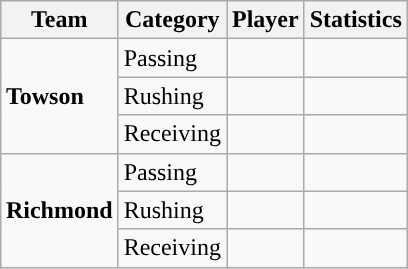<table class="wikitable" style="float: right;">
<tr>
<th>Team</th>
<th>Category</th>
<th>Player</th>
<th>Statistics</th>
</tr>
<tr>
<td rowspan=3><strong>Towson</strong></td>
<td>Passing</td>
<td></td>
<td></td>
</tr>
<tr>
<td>Rushing</td>
<td></td>
<td></td>
</tr>
<tr>
<td>Receiving</td>
<td></td>
<td></td>
</tr>
<tr>
<td rowspan=3><strong>Richmond</strong></td>
<td>Passing</td>
<td></td>
<td></td>
</tr>
<tr>
<td>Rushing</td>
<td></td>
<td></td>
</tr>
<tr>
<td>Receiving</td>
<td></td>
<td></td>
</tr>
</table>
